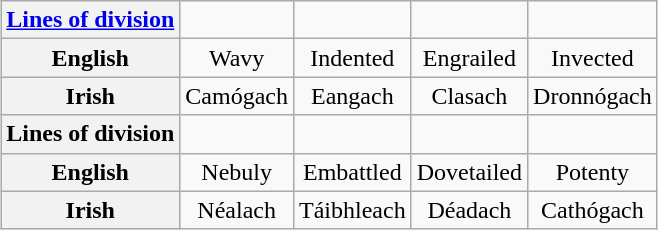<table class="wikitable" style="margin:1em auto;">
<tr>
<th><a href='#'>Lines of division</a></th>
<td align=center></td>
<td align=center></td>
<td align=center></td>
<td align=center></td>
</tr>
<tr>
<th>English</th>
<td align=center>Wavy</td>
<td align=center>Indented</td>
<td align=center>Engrailed</td>
<td align=center>Invected</td>
</tr>
<tr>
<th>Irish</th>
<td align=center>Camógach</td>
<td align=center>Eangach</td>
<td align=center>Clasach</td>
<td align=center>Dronnógach</td>
</tr>
<tr>
<th>Lines of division</th>
<td align=center></td>
<td align=center></td>
<td align=center></td>
<td align=center></td>
</tr>
<tr>
<th>English</th>
<td align=center>Nebuly</td>
<td align=center>Embattled</td>
<td align=center>Dovetailed</td>
<td align=center>Potenty</td>
</tr>
<tr>
<th>Irish</th>
<td align=center>Néalach</td>
<td align=center>Táibhleach</td>
<td align=center>Déadach</td>
<td align=center>Cathógach</td>
</tr>
</table>
